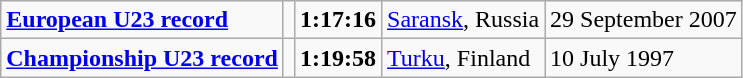<table class="wikitable">
<tr>
<td><strong><a href='#'>European U23 record</a></strong></td>
<td></td>
<td><strong>1:17:16</strong></td>
<td><a href='#'>Saransk</a>, Russia</td>
<td>29 September 2007</td>
</tr>
<tr>
<td><strong><a href='#'>Championship U23 record</a></strong></td>
<td></td>
<td><strong>1:19:58</strong></td>
<td><a href='#'>Turku</a>, Finland</td>
<td>10 July 1997</td>
</tr>
</table>
